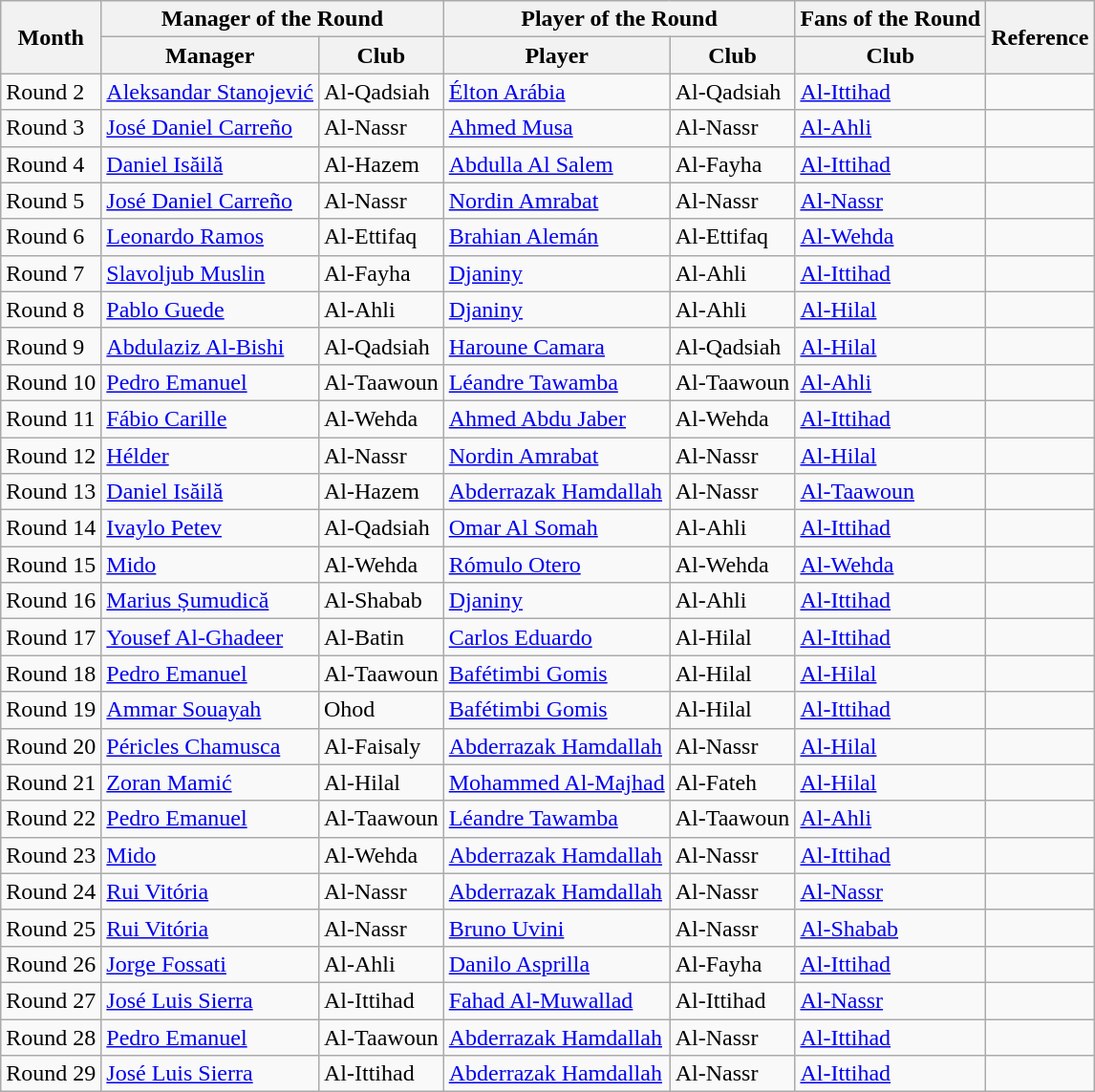<table class="wikitable mw-collapsible mw-collapsed">
<tr>
<th rowspan="2">Month</th>
<th colspan="2">Manager of the Round</th>
<th colspan="2">Player of the Round</th>
<th colspan="1">Fans of the Round</th>
<th rowspan="2">Reference</th>
</tr>
<tr>
<th>Manager</th>
<th>Club</th>
<th>Player</th>
<th>Club</th>
<th>Club</th>
</tr>
<tr>
<td>Round 2</td>
<td> <a href='#'>Aleksandar Stanojević</a></td>
<td>Al-Qadsiah</td>
<td> <a href='#'>Élton Arábia</a></td>
<td>Al-Qadsiah</td>
<td><a href='#'>Al-Ittihad</a></td>
<td align=center></td>
</tr>
<tr>
<td>Round 3</td>
<td> <a href='#'>José Daniel Carreño</a></td>
<td>Al-Nassr</td>
<td> <a href='#'>Ahmed Musa</a></td>
<td>Al-Nassr</td>
<td><a href='#'>Al-Ahli</a></td>
<td align=center></td>
</tr>
<tr>
<td>Round 4</td>
<td> <a href='#'>Daniel Isăilă</a></td>
<td>Al-Hazem</td>
<td> <a href='#'>Abdulla Al Salem</a></td>
<td>Al-Fayha</td>
<td><a href='#'>Al-Ittihad</a></td>
<td align=center></td>
</tr>
<tr>
<td>Round 5</td>
<td> <a href='#'>José Daniel Carreño</a></td>
<td>Al-Nassr</td>
<td> <a href='#'>Nordin Amrabat</a></td>
<td>Al-Nassr</td>
<td><a href='#'>Al-Nassr</a></td>
<td align=center></td>
</tr>
<tr>
<td>Round 6</td>
<td> <a href='#'>Leonardo Ramos</a></td>
<td>Al-Ettifaq</td>
<td> <a href='#'>Brahian Alemán</a></td>
<td>Al-Ettifaq</td>
<td><a href='#'>Al-Wehda</a></td>
<td align=center></td>
</tr>
<tr>
<td>Round 7</td>
<td> <a href='#'>Slavoljub Muslin</a></td>
<td>Al-Fayha</td>
<td> <a href='#'>Djaniny</a></td>
<td>Al-Ahli</td>
<td><a href='#'>Al-Ittihad</a></td>
<td align=center></td>
</tr>
<tr>
<td>Round 8</td>
<td> <a href='#'>Pablo Guede</a></td>
<td>Al-Ahli</td>
<td> <a href='#'>Djaniny</a></td>
<td>Al-Ahli</td>
<td><a href='#'>Al-Hilal</a></td>
<td align=center></td>
</tr>
<tr>
<td>Round 9</td>
<td> <a href='#'>Abdulaziz Al-Bishi</a></td>
<td>Al-Qadsiah</td>
<td> <a href='#'>Haroune Camara</a></td>
<td>Al-Qadsiah</td>
<td><a href='#'>Al-Hilal</a></td>
<td align=center></td>
</tr>
<tr>
<td>Round 10</td>
<td> <a href='#'>Pedro Emanuel</a></td>
<td>Al-Taawoun</td>
<td> <a href='#'>Léandre Tawamba</a></td>
<td>Al-Taawoun</td>
<td><a href='#'>Al-Ahli</a></td>
<td align=center></td>
</tr>
<tr>
<td>Round 11</td>
<td> <a href='#'>Fábio Carille</a></td>
<td>Al-Wehda</td>
<td> <a href='#'>Ahmed Abdu Jaber</a></td>
<td>Al-Wehda</td>
<td><a href='#'>Al-Ittihad</a></td>
<td align=center></td>
</tr>
<tr>
<td>Round 12</td>
<td> <a href='#'>Hélder</a></td>
<td>Al-Nassr</td>
<td> <a href='#'>Nordin Amrabat</a></td>
<td>Al-Nassr</td>
<td><a href='#'>Al-Hilal</a></td>
<td align=center></td>
</tr>
<tr>
<td>Round 13</td>
<td> <a href='#'>Daniel Isăilă</a></td>
<td>Al-Hazem</td>
<td> <a href='#'>Abderrazak Hamdallah</a></td>
<td>Al-Nassr</td>
<td><a href='#'>Al-Taawoun</a></td>
<td align=center></td>
</tr>
<tr>
<td>Round 14</td>
<td> <a href='#'>Ivaylo Petev</a></td>
<td>Al-Qadsiah</td>
<td> <a href='#'>Omar Al Somah</a></td>
<td>Al-Ahli</td>
<td><a href='#'>Al-Ittihad</a></td>
<td align=center></td>
</tr>
<tr>
<td>Round 15</td>
<td> <a href='#'>Mido</a></td>
<td>Al-Wehda</td>
<td> <a href='#'>Rómulo Otero</a></td>
<td>Al-Wehda</td>
<td><a href='#'>Al-Wehda</a></td>
<td align=center></td>
</tr>
<tr>
<td>Round 16</td>
<td> <a href='#'>Marius Șumudică</a></td>
<td>Al-Shabab</td>
<td> <a href='#'>Djaniny</a></td>
<td>Al-Ahli</td>
<td><a href='#'>Al-Ittihad</a></td>
<td align=center></td>
</tr>
<tr>
<td>Round 17</td>
<td> <a href='#'>Yousef Al-Ghadeer</a></td>
<td>Al-Batin</td>
<td> <a href='#'>Carlos Eduardo</a></td>
<td>Al-Hilal</td>
<td><a href='#'>Al-Ittihad</a></td>
<td align=center></td>
</tr>
<tr>
<td>Round 18</td>
<td> <a href='#'>Pedro Emanuel</a></td>
<td>Al-Taawoun</td>
<td> <a href='#'>Bafétimbi Gomis</a></td>
<td>Al-Hilal</td>
<td><a href='#'>Al-Hilal</a></td>
<td align=center></td>
</tr>
<tr>
<td>Round 19</td>
<td> <a href='#'>Ammar Souayah</a></td>
<td>Ohod</td>
<td> <a href='#'>Bafétimbi Gomis</a></td>
<td>Al-Hilal</td>
<td><a href='#'>Al-Ittihad</a></td>
<td align=center></td>
</tr>
<tr>
<td>Round 20</td>
<td> <a href='#'>Péricles Chamusca</a></td>
<td>Al-Faisaly</td>
<td> <a href='#'>Abderrazak Hamdallah</a></td>
<td>Al-Nassr</td>
<td><a href='#'>Al-Hilal</a></td>
<td align=center></td>
</tr>
<tr>
<td>Round 21</td>
<td> <a href='#'>Zoran Mamić</a></td>
<td>Al-Hilal</td>
<td> <a href='#'>Mohammed Al-Majhad</a></td>
<td>Al-Fateh</td>
<td><a href='#'>Al-Hilal</a></td>
<td align=center></td>
</tr>
<tr>
<td>Round 22</td>
<td> <a href='#'>Pedro Emanuel</a></td>
<td>Al-Taawoun</td>
<td> <a href='#'>Léandre Tawamba</a></td>
<td>Al-Taawoun</td>
<td><a href='#'>Al-Ahli</a></td>
<td align=center></td>
</tr>
<tr>
<td>Round 23</td>
<td> <a href='#'>Mido</a></td>
<td>Al-Wehda</td>
<td> <a href='#'>Abderrazak Hamdallah</a></td>
<td>Al-Nassr</td>
<td><a href='#'>Al-Ittihad</a></td>
<td align=center></td>
</tr>
<tr>
<td>Round 24</td>
<td> <a href='#'>Rui Vitória</a></td>
<td>Al-Nassr</td>
<td> <a href='#'>Abderrazak Hamdallah</a></td>
<td>Al-Nassr</td>
<td><a href='#'>Al-Nassr</a></td>
<td align=center></td>
</tr>
<tr>
<td>Round 25</td>
<td> <a href='#'>Rui Vitória</a></td>
<td>Al-Nassr</td>
<td> <a href='#'>Bruno Uvini</a></td>
<td>Al-Nassr</td>
<td><a href='#'>Al-Shabab</a></td>
<td align=center></td>
</tr>
<tr>
<td>Round 26</td>
<td> <a href='#'>Jorge Fossati</a></td>
<td>Al-Ahli</td>
<td> <a href='#'>Danilo Asprilla</a></td>
<td>Al-Fayha</td>
<td><a href='#'>Al-Ittihad</a></td>
<td align=center></td>
</tr>
<tr>
<td>Round 27</td>
<td> <a href='#'>José Luis Sierra</a></td>
<td>Al-Ittihad</td>
<td> <a href='#'>Fahad Al-Muwallad</a></td>
<td>Al-Ittihad</td>
<td><a href='#'>Al-Nassr</a></td>
<td align=center></td>
</tr>
<tr>
<td>Round 28</td>
<td> <a href='#'>Pedro Emanuel</a></td>
<td>Al-Taawoun</td>
<td> <a href='#'>Abderrazak Hamdallah</a></td>
<td>Al-Nassr</td>
<td><a href='#'>Al-Ittihad</a></td>
<td align=center></td>
</tr>
<tr>
<td>Round 29</td>
<td> <a href='#'>José Luis Sierra</a></td>
<td>Al-Ittihad</td>
<td> <a href='#'>Abderrazak Hamdallah</a></td>
<td>Al-Nassr</td>
<td><a href='#'>Al-Ittihad</a></td>
<td align=center></td>
</tr>
</table>
